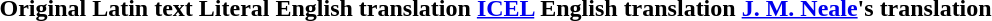<table>
<tr>
<th>Original Latin text</th>
<th>Literal English translation</th>
<th><a href='#'>ICEL</a> English translation</th>
<th><a href='#'>J. M. Neale</a>'s translation</th>
</tr>
<tr>
<td></td>
<td></td>
<td></td>
<td></td>
</tr>
</table>
